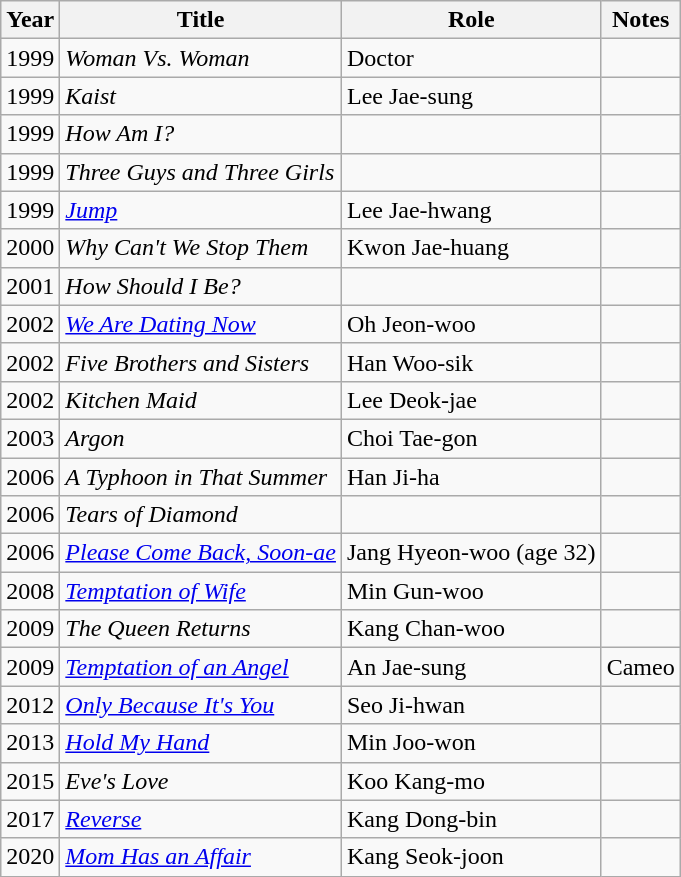<table class="wikitable sortable plainrowheaders">
<tr>
<th scope="col">Year</th>
<th scope="col">Title</th>
<th scope="col">Role</th>
<th scope="col" class="unsortable">Notes</th>
</tr>
<tr>
<td>1999</td>
<td><em>Woman Vs. Woman</em></td>
<td>Doctor</td>
<td></td>
</tr>
<tr>
<td>1999</td>
<td><em>Kaist</em></td>
<td>Lee Jae-sung</td>
<td></td>
</tr>
<tr>
<td>1999</td>
<td><em>How Am I?</em></td>
<td></td>
<td></td>
</tr>
<tr>
<td>1999</td>
<td><em>Three Guys and Three Girls</em></td>
<td></td>
<td></td>
</tr>
<tr>
<td>1999</td>
<td><em><a href='#'>Jump</a></em></td>
<td>Lee Jae-hwang</td>
<td></td>
</tr>
<tr>
<td>2000</td>
<td><em>Why Can't We Stop Them</em></td>
<td>Kwon Jae-huang</td>
<td></td>
</tr>
<tr>
<td>2001</td>
<td><em>How Should I Be?</em></td>
<td></td>
<td></td>
</tr>
<tr>
<td>2002</td>
<td><em><a href='#'>We Are Dating Now</a></em></td>
<td>Oh Jeon-woo</td>
<td></td>
</tr>
<tr>
<td>2002</td>
<td><em>Five Brothers and Sisters</em></td>
<td>Han Woo-sik</td>
<td></td>
</tr>
<tr>
<td>2002</td>
<td><em>Kitchen Maid</em></td>
<td>Lee Deok-jae</td>
<td></td>
</tr>
<tr>
<td>2003</td>
<td><em>Argon</em></td>
<td>Choi Tae-gon</td>
<td></td>
</tr>
<tr>
<td>2006</td>
<td><em>A Typhoon in That Summer</em></td>
<td>Han Ji-ha</td>
<td></td>
</tr>
<tr>
<td>2006</td>
<td><em>Tears of Diamond</em></td>
<td></td>
<td></td>
</tr>
<tr>
<td>2006</td>
<td><em><a href='#'>Please Come Back, Soon-ae</a></em></td>
<td>Jang Hyeon-woo (age 32)</td>
<td></td>
</tr>
<tr>
<td>2008</td>
<td><em><a href='#'>Temptation of Wife</a></em></td>
<td>Min Gun-woo</td>
<td></td>
</tr>
<tr>
<td>2009</td>
<td><em>The Queen Returns</em></td>
<td>Kang Chan-woo</td>
<td></td>
</tr>
<tr>
<td>2009</td>
<td><em><a href='#'>Temptation of an Angel</a></em></td>
<td>An Jae-sung</td>
<td>Cameo</td>
</tr>
<tr>
<td>2012</td>
<td><em><a href='#'>Only Because It's You</a></em></td>
<td>Seo Ji-hwan</td>
<td></td>
</tr>
<tr>
<td>2013</td>
<td><em><a href='#'>Hold My Hand</a></em></td>
<td>Min Joo-won</td>
<td></td>
</tr>
<tr>
<td>2015</td>
<td><em>Eve's Love</em></td>
<td>Koo Kang-mo</td>
<td></td>
</tr>
<tr>
<td>2017</td>
<td><em><a href='#'>Reverse</a></em></td>
<td>Kang Dong-bin</td>
<td></td>
</tr>
<tr>
<td>2020</td>
<td><em><a href='#'>Mom Has an Affair</a></em></td>
<td>Kang Seok-joon</td>
<td></td>
</tr>
</table>
